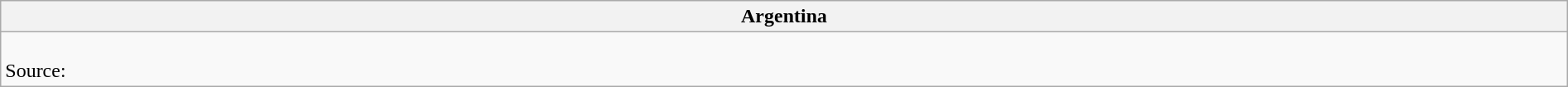<table style="width:100%" class="wikitable collapsible collapsed">
<tr>
<th>Argentina</th>
</tr>
<tr>
<td><br>
Source: </td>
</tr>
</table>
